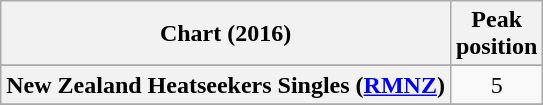<table class="wikitable sortable plainrowheaders" style="text-align:center;">
<tr>
<th scope="col">Chart (2016)</th>
<th scope="col">Peak<br> position</th>
</tr>
<tr>
</tr>
<tr>
<th scope="row">New Zealand Heatseekers Singles (<a href='#'>RMNZ</a>)</th>
<td>5</td>
</tr>
<tr>
</tr>
</table>
